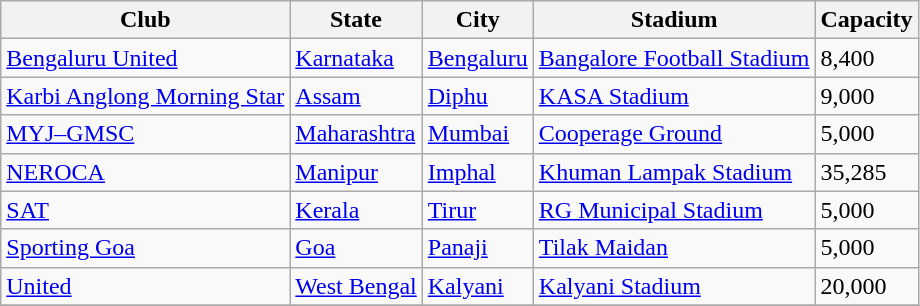<table class="wikitable sortable">
<tr>
<th>Club</th>
<th>State</th>
<th>City</th>
<th>Stadium</th>
<th>Capacity</th>
</tr>
<tr>
<td><a href='#'>Bengaluru United</a></td>
<td><a href='#'>Karnataka</a></td>
<td><a href='#'>Bengaluru</a></td>
<td><a href='#'>Bangalore Football Stadium</a></td>
<td>8,400</td>
</tr>
<tr>
<td><a href='#'>Karbi Anglong Morning Star</a></td>
<td><a href='#'>Assam</a></td>
<td><a href='#'>Diphu</a></td>
<td><a href='#'>KASA Stadium</a></td>
<td>9,000</td>
</tr>
<tr>
<td><a href='#'>MYJ–GMSC</a></td>
<td><a href='#'>Maharashtra</a></td>
<td><a href='#'>Mumbai</a></td>
<td><a href='#'>Cooperage Ground</a></td>
<td>5,000</td>
</tr>
<tr>
<td><a href='#'>NEROCA</a></td>
<td><a href='#'>Manipur</a></td>
<td><a href='#'>Imphal</a></td>
<td><a href='#'>Khuman Lampak Stadium</a></td>
<td>35,285</td>
</tr>
<tr>
<td><a href='#'>SAT</a></td>
<td><a href='#'>Kerala</a></td>
<td><a href='#'>Tirur</a></td>
<td><a href='#'>RG Municipal Stadium</a></td>
<td>5,000</td>
</tr>
<tr>
<td><a href='#'>Sporting Goa</a></td>
<td><a href='#'>Goa</a></td>
<td><a href='#'>Panaji</a></td>
<td><a href='#'>Tilak Maidan</a></td>
<td>5,000</td>
</tr>
<tr>
<td><a href='#'>United</a></td>
<td><a href='#'>West Bengal</a></td>
<td><a href='#'>Kalyani</a></td>
<td><a href='#'>Kalyani Stadium</a></td>
<td>20,000</td>
</tr>
<tr>
</tr>
</table>
